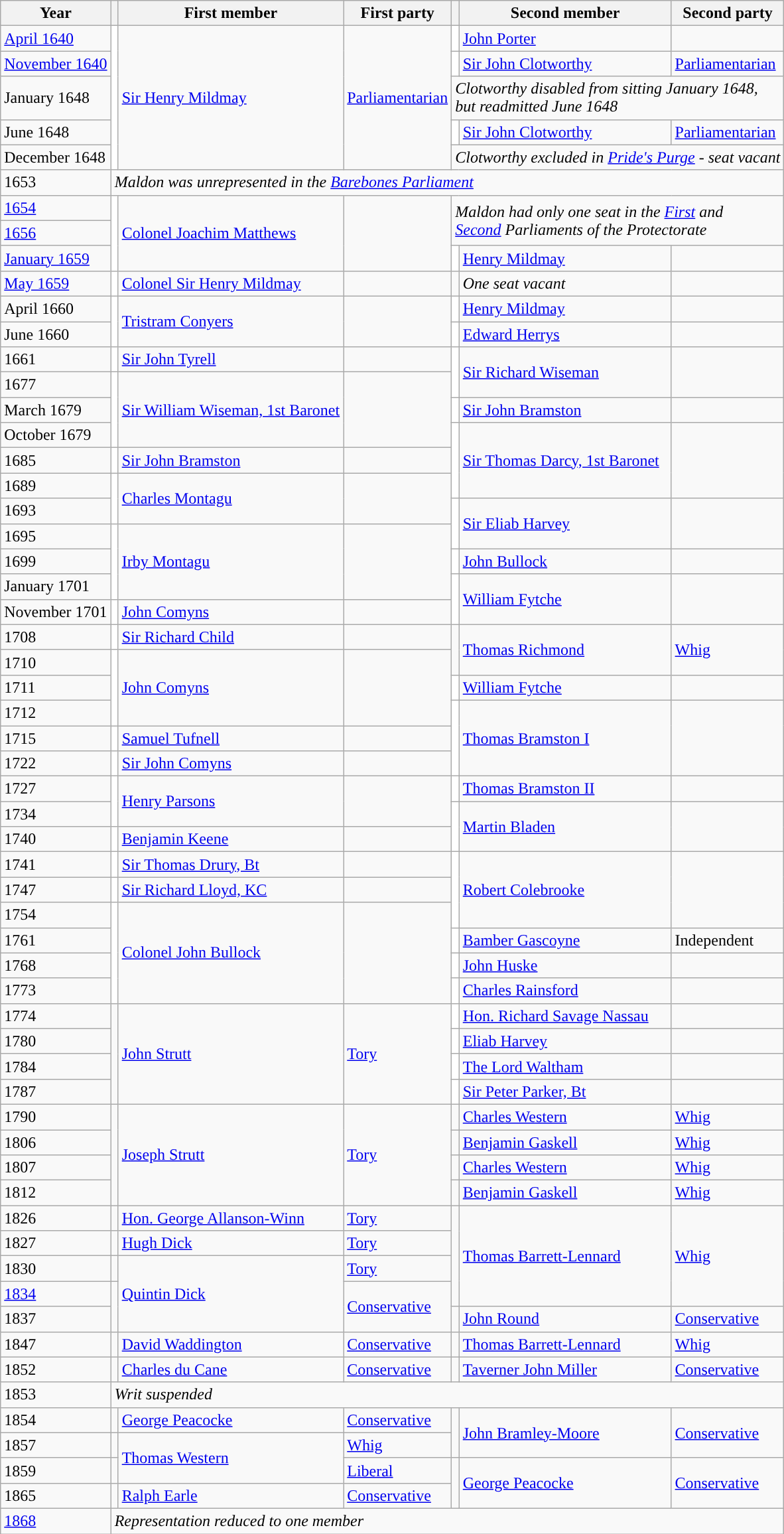<table class="wikitable">
<tr>
<th>Year</th>
<th></th>
<th>First member</th>
<th>First party</th>
<th></th>
<th>Second member</th>
<th>Second party</th>
</tr>
<tr>
<td><a href='#'>April 1640</a></td>
<td rowspan="5" style="color:inherit;background-color: white"></td>
<td rowspan="5"><a href='#'>Sir Henry Mildmay</a></td>
<td rowspan="5"><a href='#'>Parliamentarian</a></td>
<td style="color:inherit;background-color: white"></td>
<td><a href='#'>John Porter</a></td>
<td></td>
</tr>
<tr>
<td><a href='#'>November 1640</a></td>
<td style="color:inherit;background-color: white"></td>
<td><a href='#'>Sir John Clotworthy</a></td>
<td><a href='#'>Parliamentarian</a></td>
</tr>
<tr>
<td>January 1648</td>
<td colspan="3"><em>Clotworthy disabled from sitting January 1648,<br>but readmitted June 1648</em></td>
</tr>
<tr>
<td>June 1648</td>
<td style="color:inherit;background-color: white"></td>
<td><a href='#'>Sir John Clotworthy</a></td>
<td><a href='#'>Parliamentarian</a></td>
</tr>
<tr>
<td>December 1648</td>
<td colspan="3"><em>Clotworthy excluded in <a href='#'>Pride's Purge</a> - seat vacant</em></td>
</tr>
<tr>
<td>1653</td>
<td colspan="6"><em>Maldon was unrepresented in the <a href='#'>Barebones Parliament</a></em></td>
</tr>
<tr>
<td><a href='#'>1654</a></td>
<td rowspan="3" style="color:inherit;background-color: white"></td>
<td rowspan="3"><a href='#'>Colonel Joachim Matthews</a></td>
<td rowspan="3"></td>
<td rowspan="2" colspan="3"><em>Maldon had only one seat in the <a href='#'>First</a>  and <br><a href='#'>Second</a> Parliaments of the Protectorate</em></td>
</tr>
<tr>
<td><a href='#'>1656</a></td>
</tr>
<tr>
<td><a href='#'>January 1659</a></td>
<td style="color:inherit;background-color: white"></td>
<td><a href='#'>Henry Mildmay</a></td>
<td></td>
</tr>
<tr>
<td><a href='#'>May 1659</a></td>
<td style="color:inherit;background-color: white"></td>
<td><a href='#'>Colonel Sir Henry Mildmay</a></td>
<td></td>
<td></td>
<td><em>One seat vacant</em></td>
<td></td>
</tr>
<tr>
<td>April 1660</td>
<td rowspan="2" style="color:inherit;background-color: white"></td>
<td rowspan="2"><a href='#'>Tristram Conyers</a></td>
<td rowspan="2"></td>
<td style="color:inherit;background-color: white"></td>
<td><a href='#'>Henry Mildmay</a></td>
<td></td>
</tr>
<tr>
<td>June 1660</td>
<td style="color:inherit;background-color: white"></td>
<td><a href='#'>Edward Herrys</a></td>
<td></td>
</tr>
<tr>
<td>1661</td>
<td style="color:inherit;background-color: white"></td>
<td><a href='#'>Sir John Tyrell</a></td>
<td></td>
<td rowspan="2" style="color:inherit;background-color: white"></td>
<td rowspan="2"><a href='#'>Sir Richard Wiseman</a></td>
<td rowspan="2"></td>
</tr>
<tr>
<td>1677</td>
<td rowspan="3" style="color:inherit;background-color: white"></td>
<td rowspan="3"><a href='#'>Sir William Wiseman, 1st Baronet</a></td>
<td rowspan="3"></td>
</tr>
<tr>
<td>March 1679</td>
<td style="color:inherit;background-color: white"></td>
<td><a href='#'>Sir John Bramston</a></td>
<td></td>
</tr>
<tr>
<td>October 1679</td>
<td rowspan="3" style="color:inherit;background-color: white"></td>
<td rowspan="3"><a href='#'>Sir Thomas Darcy, 1st Baronet</a></td>
<td rowspan="3"></td>
</tr>
<tr>
<td>1685</td>
<td style="color:inherit;background-color: white"></td>
<td><a href='#'>Sir John Bramston</a></td>
<td></td>
</tr>
<tr>
<td>1689</td>
<td rowspan="2" style="color:inherit;background-color: white"></td>
<td rowspan="2"><a href='#'>Charles Montagu</a></td>
<td rowspan="2"></td>
</tr>
<tr>
<td>1693</td>
<td rowspan="2" style="color:inherit;background-color: white"></td>
<td rowspan="2"><a href='#'>Sir Eliab Harvey</a></td>
<td rowspan="2"></td>
</tr>
<tr>
<td>1695</td>
<td rowspan="3" style="color:inherit;background-color: white"></td>
<td rowspan="3"><a href='#'>Irby Montagu</a></td>
<td rowspan="3"></td>
</tr>
<tr>
<td>1699</td>
<td style="color:inherit;background-color: white"></td>
<td><a href='#'>John Bullock</a></td>
<td></td>
</tr>
<tr>
<td>January 1701</td>
<td rowspan="2" style="color:inherit;background-color: white"></td>
<td rowspan="2"><a href='#'>William Fytche</a></td>
<td rowspan="2"></td>
</tr>
<tr>
<td>November 1701</td>
<td style="color:inherit;background-color: white"></td>
<td><a href='#'>John Comyns</a></td>
<td></td>
</tr>
<tr>
<td>1708</td>
<td style="color:inherit;background-color: white"></td>
<td><a href='#'>Sir Richard Child</a></td>
<td></td>
<td rowspan="2" style="color:inherit;background-color: "></td>
<td rowspan="2"><a href='#'>Thomas Richmond</a></td>
<td rowspan="2"><a href='#'>Whig</a></td>
</tr>
<tr>
<td>1710</td>
<td rowspan="3" style="color:inherit;background-color: white"></td>
<td rowspan="3"><a href='#'>John Comyns</a></td>
<td rowspan="3"></td>
</tr>
<tr>
<td>1711</td>
<td style="color:inherit;background-color: white"></td>
<td><a href='#'>William Fytche</a></td>
<td></td>
</tr>
<tr>
<td>1712</td>
<td rowspan="3" style="color:inherit;background-color: white"></td>
<td rowspan="3"><a href='#'>Thomas Bramston I</a></td>
<td rowspan="3"></td>
</tr>
<tr>
<td>1715</td>
<td style="color:inherit;background-color: white"></td>
<td><a href='#'>Samuel Tufnell</a></td>
<td></td>
</tr>
<tr>
<td>1722</td>
<td style="color:inherit;background-color: white"></td>
<td><a href='#'>Sir John Comyns</a></td>
<td></td>
</tr>
<tr>
<td>1727</td>
<td rowspan="2" style="color:inherit;background-color: white"></td>
<td rowspan="2"><a href='#'>Henry Parsons</a></td>
<td rowspan="2"></td>
<td style="color:inherit;background-color: white"></td>
<td><a href='#'>Thomas Bramston II</a></td>
<td></td>
</tr>
<tr>
<td>1734</td>
<td rowspan="2" style="color:inherit;background-color: white"></td>
<td rowspan="2"><a href='#'>Martin Bladen</a></td>
<td rowspan="2"></td>
</tr>
<tr>
<td>1740</td>
<td style="color:inherit;background-color: white"></td>
<td><a href='#'>Benjamin Keene</a></td>
<td></td>
</tr>
<tr>
<td>1741</td>
<td style="color:inherit;background-color: white"></td>
<td><a href='#'>Sir Thomas Drury, Bt</a></td>
<td></td>
<td rowspan="3" style="color:inherit;background-color: white"></td>
<td rowspan="3"><a href='#'>Robert Colebrooke</a></td>
<td rowspan="3"></td>
</tr>
<tr>
<td>1747</td>
<td style="color:inherit;background-color: white"></td>
<td><a href='#'>Sir Richard Lloyd, KC</a></td>
<td></td>
</tr>
<tr>
<td>1754</td>
<td rowspan="4" style="color:inherit;background-color: white"></td>
<td rowspan="4"><a href='#'>Colonel John Bullock</a></td>
<td rowspan="4"></td>
</tr>
<tr>
<td>1761</td>
<td style="color:inherit;background-color: white"></td>
<td><a href='#'>Bamber Gascoyne</a></td>
<td>Independent</td>
</tr>
<tr>
<td>1768</td>
<td style="color:inherit;background-color: white"></td>
<td><a href='#'>John Huske</a></td>
<td></td>
</tr>
<tr>
<td>1773</td>
<td style="color:inherit;background-color: white"></td>
<td><a href='#'>Charles Rainsford</a></td>
<td></td>
</tr>
<tr>
<td>1774</td>
<td rowspan="4" style="color:inherit;background-color: "></td>
<td rowspan="4"><a href='#'>John Strutt</a></td>
<td rowspan="4"><a href='#'>Tory</a></td>
<td style="color:inherit;background-color: white"></td>
<td><a href='#'>Hon. Richard Savage Nassau</a></td>
<td></td>
</tr>
<tr>
<td>1780</td>
<td style="color:inherit;background-color: white"></td>
<td><a href='#'>Eliab Harvey</a></td>
<td></td>
</tr>
<tr>
<td>1784</td>
<td style="color:inherit;background-color: white"></td>
<td><a href='#'>The Lord Waltham</a></td>
<td></td>
</tr>
<tr>
<td>1787</td>
<td style="color:inherit;background-color: white"></td>
<td><a href='#'>Sir Peter Parker, Bt</a></td>
<td></td>
</tr>
<tr>
<td>1790</td>
<td rowspan="4" style="color:inherit;background-color: "></td>
<td rowspan="4"><a href='#'>Joseph Strutt</a></td>
<td rowspan="4"><a href='#'>Tory</a></td>
<td style="color:inherit;background-color: "></td>
<td><a href='#'>Charles Western</a></td>
<td><a href='#'>Whig</a></td>
</tr>
<tr>
<td>1806</td>
<td style="color:inherit;background-color: "></td>
<td><a href='#'>Benjamin Gaskell</a></td>
<td><a href='#'>Whig</a></td>
</tr>
<tr>
<td>1807</td>
<td style="color:inherit;background-color: "></td>
<td><a href='#'>Charles Western</a></td>
<td><a href='#'>Whig</a></td>
</tr>
<tr>
<td>1812</td>
<td style="color:inherit;background-color: "></td>
<td><a href='#'>Benjamin Gaskell</a></td>
<td><a href='#'>Whig</a></td>
</tr>
<tr>
<td>1826</td>
<td style="color:inherit;background-color: "></td>
<td><a href='#'>Hon. George Allanson-Winn</a></td>
<td><a href='#'>Tory</a></td>
<td rowspan="4" style="color:inherit;background-color: "></td>
<td rowspan="4"><a href='#'>Thomas Barrett-Lennard</a></td>
<td rowspan="4"><a href='#'>Whig</a></td>
</tr>
<tr>
<td>1827</td>
<td style="color:inherit;background-color: "></td>
<td><a href='#'>Hugh Dick</a></td>
<td><a href='#'>Tory</a></td>
</tr>
<tr>
<td>1830</td>
<td style="color:inherit;background-color: "></td>
<td rowspan="3"><a href='#'>Quintin Dick</a></td>
<td><a href='#'>Tory</a></td>
</tr>
<tr>
<td><a href='#'>1834</a></td>
<td rowspan="2" style="color:inherit;background-color: "></td>
<td rowspan="2"><a href='#'>Conservative</a></td>
</tr>
<tr>
<td>1837</td>
<td style="color:inherit;background-color: "></td>
<td><a href='#'>John Round</a></td>
<td><a href='#'>Conservative</a></td>
</tr>
<tr>
<td>1847</td>
<td style="color:inherit;background-color: "></td>
<td><a href='#'>David Waddington</a></td>
<td><a href='#'>Conservative</a></td>
<td style="color:inherit;background-color: "></td>
<td><a href='#'>Thomas Barrett-Lennard</a></td>
<td><a href='#'>Whig</a></td>
</tr>
<tr>
<td>1852 </td>
<td style="color:inherit;background-color: "></td>
<td><a href='#'>Charles du Cane</a></td>
<td><a href='#'>Conservative</a></td>
<td style="color:inherit;background-color: "></td>
<td><a href='#'>Taverner John Miller</a></td>
<td><a href='#'>Conservative</a></td>
</tr>
<tr>
<td>1853</td>
<td colspan=6><em>Writ suspended</em></td>
</tr>
<tr>
<td>1854</td>
<td style="color:inherit;background-color: "></td>
<td><a href='#'>George Peacocke</a></td>
<td><a href='#'>Conservative</a></td>
<td rowspan="2" style="color:inherit;background-color: "></td>
<td rowspan="2"><a href='#'>John Bramley-Moore</a></td>
<td rowspan="2"><a href='#'>Conservative</a></td>
</tr>
<tr>
<td>1857</td>
<td style="color:inherit;background-color: "></td>
<td rowspan="2"><a href='#'>Thomas Western</a></td>
<td><a href='#'>Whig</a></td>
</tr>
<tr>
<td>1859</td>
<td style="color:inherit;background-color: "></td>
<td><a href='#'>Liberal</a></td>
<td rowspan="2" style="color:inherit;background-color: "></td>
<td rowspan="2"><a href='#'>George Peacocke</a></td>
<td rowspan="2"><a href='#'>Conservative</a></td>
</tr>
<tr>
<td>1865</td>
<td style="color:inherit;background-color: "></td>
<td><a href='#'>Ralph Earle</a></td>
<td><a href='#'>Conservative</a></td>
</tr>
<tr>
<td><a href='#'>1868</a></td>
<td colspan="6"><em>Representation reduced to one member</em></td>
</tr>
</table>
